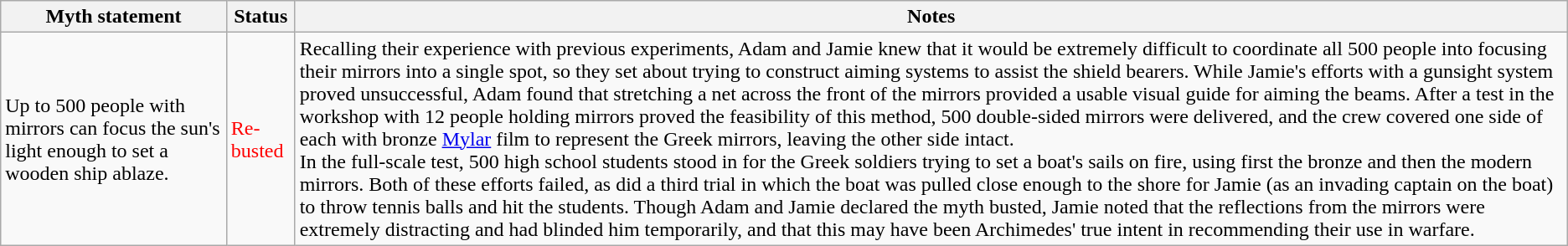<table class="wikitable plainrowheaders">
<tr>
<th>Myth statement</th>
<th>Status</th>
<th>Notes</th>
</tr>
<tr>
<td>Up to 500 people with mirrors can focus the sun's light enough to set a wooden ship ablaze.</td>
<td style="color:red">Re-busted</td>
<td>Recalling their experience with previous experiments, Adam and Jamie knew that it would be extremely difficult to coordinate all 500 people into focusing their mirrors into a single spot, so they set about trying to construct aiming systems to assist the shield bearers. While Jamie's efforts with a gunsight system proved unsuccessful, Adam found that stretching a net across the front of the mirrors provided a usable visual guide for aiming the beams. After a test in the workshop with 12 people holding mirrors proved the feasibility of this method, 500 double-sided mirrors were delivered, and the crew covered one side of each with bronze <a href='#'>Mylar</a> film to represent the Greek mirrors, leaving the other side intact.<br>In the full-scale test, 500 high school students stood in for the Greek soldiers trying to set a boat's sails on fire, using first the bronze and then the modern mirrors. Both of these efforts failed, as did a third trial in which the boat was pulled close enough to the shore for Jamie (as an invading captain on the boat) to throw tennis balls and hit the students. Though Adam and Jamie declared the myth busted, Jamie noted that the reflections from the mirrors were extremely distracting and had blinded him temporarily, and that this may have been Archimedes' true intent in recommending their use in warfare.</td>
</tr>
</table>
